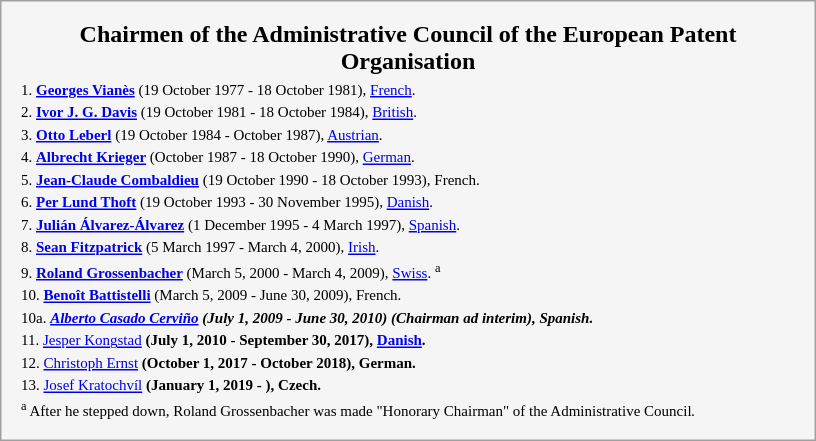<table style="float:right; margin:1em 1em 1em 1em; width:34em; border: 1px solid #a0a0a0; padding: 10px; background-color: #F5F5F5; text-align:left;">
<tr style="text-align:center;">
<td><strong>Chairmen of the Administrative Council of the European Patent Organisation</strong></td>
</tr>
<tr style="text-align:left; font-size:x-small;">
<td>1. <strong><a href='#'>Georges Vianès</a></strong> (19 October 1977 - 18 October 1981), <a href='#'>French</a>.</td>
</tr>
<tr style="text-align:left; font-size:x-small;">
<td>2. <strong><a href='#'>Ivor J. G. Davis</a></strong> (19 October 1981 - 18 October 1984), <a href='#'>British</a>.</td>
</tr>
<tr style="text-align:left; font-size:x-small;">
<td>3. <strong><a href='#'>Otto Leberl</a></strong> (19 October 1984 - October 1987), <a href='#'>Austrian</a>.</td>
</tr>
<tr style="text-align:left; font-size:x-small;">
<td>4. <strong><a href='#'>Albrecht Krieger</a></strong> (October 1987 - 18 October 1990), <a href='#'>German</a>.</td>
</tr>
<tr style="text-align:left; font-size:x-small;">
<td>5. <strong><a href='#'>Jean-Claude Combaldieu</a></strong> (19 October 1990 - 18 October 1993), French.</td>
</tr>
<tr style="text-align:left; font-size:x-small;">
<td>6. <strong><a href='#'>Per Lund Thoft</a></strong> (19 October 1993 - 30 November 1995), <a href='#'>Danish</a>.</td>
</tr>
<tr style="text-align:left; font-size:x-small;">
<td>7. <strong><a href='#'>Julián Álvarez-Álvarez</a></strong> (1 December 1995 - 4 March 1997), <a href='#'>Spanish</a>.</td>
</tr>
<tr style="text-align:left; font-size:x-small;">
<td>8. <strong><a href='#'>Sean Fitzpatrick</a></strong> (5 March 1997 - March 4, 2000), <a href='#'>Irish</a>.</td>
</tr>
<tr style="text-align:left; font-size:x-small;">
<td>9. <strong><a href='#'>Roland Grossenbacher</a></strong> (March 5, 2000 - March 4, 2009), <a href='#'>Swiss</a>. <sup>a</sup></td>
</tr>
<tr style="text-align:left; font-size:x-small;">
<td>10. <strong><a href='#'>Benoît Battistelli</a></strong> (March 5, 2009 - June 30, 2009), French.</td>
</tr>
<tr style="text-align:left; font-size:x-small;">
<td>10a. <strong><em><a href='#'>Alberto Casado Cerviño</a><strong> (July 1, 2009 - June 30, 2010) (Chairman ad interim), Spanish.<em></td>
</tr>
<tr style="text-align:left; font-size:x-small;">
<td>11. </strong><a href='#'>Jesper Kongstad</a><strong> (July 1, 2010 - September 30, 2017), <a href='#'>Danish</a>.</td>
</tr>
<tr style="text-align:left; font-size:x-small;">
<td>12. </strong><a href='#'>Christoph Ernst</a><strong> (October 1, 2017 - October 2018), German.</td>
</tr>
<tr style="text-align:left; font-size:x-small;">
<td>13. </strong><a href='#'>Josef Kratochvíl</a><strong> (January 1, 2019 - ), Czech.</td>
</tr>
<tr style="text-align:left; font-size:x-small;" || .21>
<td><sup>a</sup> </em>After he stepped down, Roland Grossenbacher was made "Honorary Chairman" of the Administrative Council<em>.</td>
</tr>
</table>
